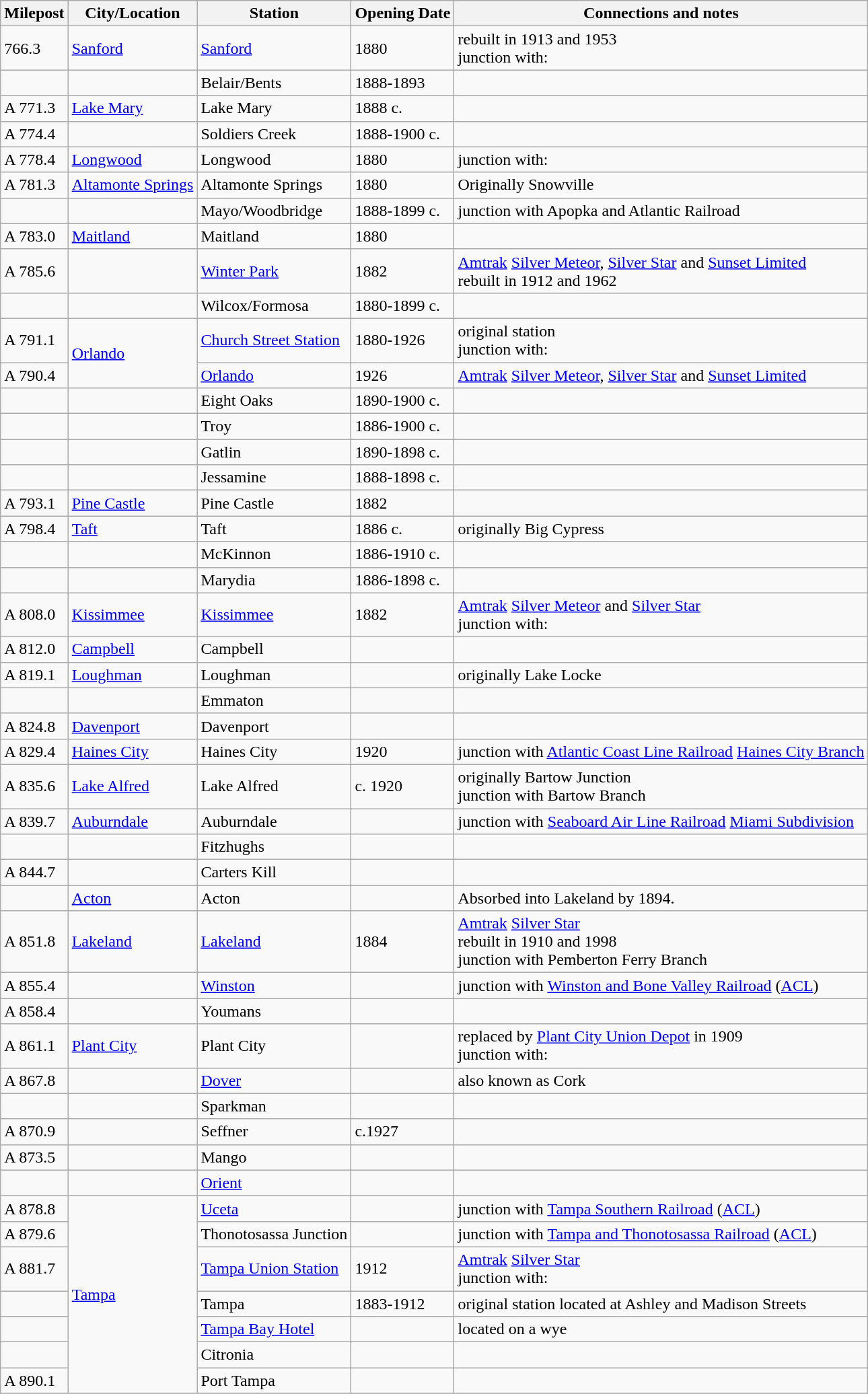<table class="wikitable">
<tr>
<th>Milepost</th>
<th>City/Location</th>
<th>Station</th>
<th>Opening Date</th>
<th>Connections and notes</th>
</tr>
<tr>
<td> 766.3</td>
<td><a href='#'>Sanford</a></td>
<td><a href='#'>Sanford</a></td>
<td>1880</td>
<td>rebuilt in 1913 and 1953<br>junction with:<br></td>
</tr>
<tr>
<td></td>
<td></td>
<td>Belair/Bents</td>
<td>1888-1893</td>
<td></td>
</tr>
<tr>
<td>A 771.3</td>
<td><a href='#'>Lake Mary</a></td>
<td>Lake Mary</td>
<td>1888 c.</td>
<td></td>
</tr>
<tr>
<td>A 774.4</td>
<td></td>
<td>Soldiers Creek</td>
<td>1888-1900 c.</td>
<td></td>
</tr>
<tr>
<td>A 778.4</td>
<td><a href='#'>Longwood</a></td>
<td>Longwood</td>
<td>1880</td>
<td>junction with:<br></td>
</tr>
<tr>
<td>A 781.3</td>
<td><a href='#'>Altamonte Springs</a></td>
<td>Altamonte Springs</td>
<td>1880</td>
<td>Originally Snowville</td>
</tr>
<tr>
<td></td>
<td></td>
<td>Mayo/Woodbridge</td>
<td>1888-1899 c.</td>
<td>junction with Apopka and Atlantic Railroad</td>
</tr>
<tr>
<td>A 783.0</td>
<td><a href='#'>Maitland</a></td>
<td>Maitland</td>
<td>1880</td>
<td></td>
</tr>
<tr>
<td>A 785.6</td>
<td></td>
<td><a href='#'>Winter Park</a></td>
<td>1882</td>
<td><a href='#'>Amtrak</a> <a href='#'>Silver Meteor</a>, <a href='#'>Silver Star</a> and <a href='#'>Sunset Limited</a><br>rebuilt in 1912 and 1962</td>
</tr>
<tr>
<td></td>
<td></td>
<td>Wilcox/Formosa</td>
<td>1880-1899 c.</td>
<td></td>
</tr>
<tr>
<td>A 791.1</td>
<td ! rowspan="2"><a href='#'>Orlando</a></td>
<td><a href='#'>Church Street Station</a></td>
<td>1880-1926</td>
<td>original station<br>junction with:<br></td>
</tr>
<tr>
<td>A 790.4</td>
<td><a href='#'>Orlando</a></td>
<td>1926</td>
<td><a href='#'>Amtrak</a> <a href='#'>Silver Meteor</a>, <a href='#'>Silver Star</a> and <a href='#'>Sunset Limited</a></td>
</tr>
<tr>
<td></td>
<td></td>
<td>Eight Oaks</td>
<td>1890-1900 c.</td>
<td></td>
</tr>
<tr>
<td></td>
<td></td>
<td>Troy</td>
<td>1886-1900 c.</td>
<td></td>
</tr>
<tr>
<td></td>
<td></td>
<td>Gatlin</td>
<td>1890-1898 c.</td>
<td></td>
</tr>
<tr>
<td></td>
<td></td>
<td>Jessamine</td>
<td>1888-1898 c.</td>
<td></td>
</tr>
<tr>
<td>A 793.1</td>
<td><a href='#'>Pine Castle</a></td>
<td>Pine Castle</td>
<td>1882</td>
<td></td>
</tr>
<tr>
<td>A 798.4</td>
<td><a href='#'>Taft</a></td>
<td>Taft</td>
<td>1886 c.</td>
<td>originally Big Cypress</td>
</tr>
<tr>
<td></td>
<td></td>
<td>McKinnon</td>
<td>1886-1910 c.</td>
<td></td>
</tr>
<tr>
<td></td>
<td></td>
<td>Marydia</td>
<td>1886-1898 c.</td>
<td></td>
</tr>
<tr>
<td>A 808.0</td>
<td><a href='#'>Kissimmee</a></td>
<td><a href='#'>Kissimmee</a></td>
<td>1882</td>
<td><a href='#'>Amtrak</a> <a href='#'>Silver Meteor</a> and <a href='#'>Silver Star</a><br>junction with:<br></td>
</tr>
<tr>
<td>A 812.0</td>
<td><a href='#'>Campbell</a></td>
<td>Campbell</td>
<td></td>
<td></td>
</tr>
<tr>
<td>A 819.1</td>
<td><a href='#'>Loughman</a></td>
<td>Loughman</td>
<td></td>
<td>originally Lake Locke</td>
</tr>
<tr>
<td></td>
<td></td>
<td>Emmaton</td>
<td></td>
<td></td>
</tr>
<tr>
<td>A 824.8</td>
<td><a href='#'>Davenport</a></td>
<td>Davenport</td>
<td></td>
<td></td>
</tr>
<tr>
<td>A 829.4</td>
<td><a href='#'>Haines City</a></td>
<td>Haines City</td>
<td>1920</td>
<td>junction with <a href='#'>Atlantic Coast Line Railroad</a> <a href='#'>Haines City Branch</a></td>
</tr>
<tr>
<td>A 835.6</td>
<td><a href='#'>Lake Alfred</a></td>
<td>Lake Alfred</td>
<td>c. 1920</td>
<td>originally Bartow Junction<br>junction with Bartow Branch</td>
</tr>
<tr>
<td>A 839.7</td>
<td><a href='#'>Auburndale</a></td>
<td>Auburndale</td>
<td></td>
<td>junction with <a href='#'>Seaboard Air Line Railroad</a> <a href='#'>Miami Subdivision</a></td>
</tr>
<tr>
<td></td>
<td></td>
<td>Fitzhughs</td>
<td></td>
<td></td>
</tr>
<tr>
<td>A 844.7</td>
<td></td>
<td>Carters Kill</td>
<td></td>
</tr>
<tr>
<td></td>
<td><a href='#'>Acton</a></td>
<td>Acton</td>
<td></td>
<td>Absorbed into Lakeland by 1894.</td>
</tr>
<tr>
<td>A 851.8</td>
<td><a href='#'>Lakeland</a></td>
<td><a href='#'>Lakeland</a></td>
<td>1884</td>
<td><a href='#'>Amtrak</a> <a href='#'>Silver Star</a><br>rebuilt in 1910 and 1998<br>junction with Pemberton Ferry Branch</td>
</tr>
<tr>
<td>A 855.4</td>
<td></td>
<td><a href='#'>Winston</a></td>
<td></td>
<td>junction with <a href='#'>Winston and Bone Valley Railroad</a> (<a href='#'>ACL</a>)</td>
</tr>
<tr>
<td>A 858.4</td>
<td></td>
<td>Youmans</td>
<td></td>
<td></td>
</tr>
<tr>
<td>A 861.1</td>
<td><a href='#'>Plant City</a></td>
<td>Plant City</td>
<td></td>
<td>replaced by <a href='#'>Plant City Union Depot</a> in 1909<br>junction with:<br></td>
</tr>
<tr>
<td>A 867.8</td>
<td></td>
<td><a href='#'>Dover</a></td>
<td></td>
<td>also known as Cork</td>
</tr>
<tr>
<td></td>
<td></td>
<td>Sparkman</td>
<td></td>
<td></td>
</tr>
<tr>
<td>A 870.9</td>
<td></td>
<td>Seffner</td>
<td>c.1927</td>
<td></td>
</tr>
<tr>
<td>A 873.5</td>
<td></td>
<td>Mango</td>
<td></td>
<td></td>
</tr>
<tr>
<td></td>
<td></td>
<td><a href='#'>Orient</a></td>
<td></td>
<td></td>
</tr>
<tr>
<td>A 878.8</td>
<td ! rowspan="7"><a href='#'>Tampa</a></td>
<td><a href='#'>Uceta</a></td>
<td></td>
<td>junction with <a href='#'>Tampa Southern Railroad</a> (<a href='#'>ACL</a>)</td>
</tr>
<tr>
<td>A 879.6</td>
<td>Thonotosassa Junction</td>
<td></td>
<td>junction with <a href='#'>Tampa and Thonotosassa Railroad</a> (<a href='#'>ACL</a>)</td>
</tr>
<tr>
<td>A 881.7</td>
<td><a href='#'>Tampa Union Station</a></td>
<td>1912</td>
<td><a href='#'>Amtrak</a> <a href='#'>Silver Star</a><br>junction with:<br></td>
</tr>
<tr>
<td></td>
<td>Tampa</td>
<td>1883-1912</td>
<td>original station located at Ashley and Madison Streets</td>
</tr>
<tr>
<td></td>
<td><a href='#'>Tampa Bay Hotel</a></td>
<td></td>
<td>located on a wye</td>
</tr>
<tr>
<td></td>
<td>Citronia</td>
<td></td>
<td></td>
</tr>
<tr>
<td>A 890.1</td>
<td>Port Tampa</td>
<td></td>
<td></td>
</tr>
<tr>
</tr>
</table>
